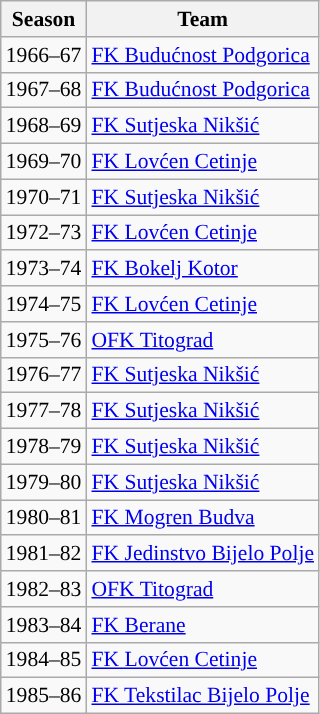<table class="wikitable" style="font-size:90%">
<tr>
<th>Season</th>
<th>Team</th>
</tr>
<tr>
<td>1966–67</td>
<td><a href='#'>FK Budućnost Podgorica</a></td>
</tr>
<tr>
<td>1967–68</td>
<td><a href='#'>FK Budućnost Podgorica</a></td>
</tr>
<tr>
<td>1968–69</td>
<td><a href='#'>FK Sutjeska Nikšić</a></td>
</tr>
<tr>
<td>1969–70</td>
<td><a href='#'>FK Lovćen Cetinje</a></td>
</tr>
<tr>
<td>1970–71</td>
<td><a href='#'>FK Sutjeska Nikšić</a></td>
</tr>
<tr>
<td>1972–73</td>
<td><a href='#'>FK Lovćen Cetinje</a></td>
</tr>
<tr>
<td>1973–74</td>
<td><a href='#'>FK Bokelj Kotor</a></td>
</tr>
<tr>
<td>1974–75</td>
<td><a href='#'>FK Lovćen Cetinje</a></td>
</tr>
<tr>
<td>1975–76</td>
<td><a href='#'>OFK Titograd</a></td>
</tr>
<tr>
<td>1976–77</td>
<td><a href='#'>FK Sutjeska Nikšić</a></td>
</tr>
<tr>
<td>1977–78</td>
<td><a href='#'>FK Sutjeska Nikšić</a></td>
</tr>
<tr>
<td>1978–79</td>
<td><a href='#'>FK Sutjeska Nikšić</a></td>
</tr>
<tr>
<td>1979–80</td>
<td><a href='#'>FK Sutjeska Nikšić</a></td>
</tr>
<tr>
<td>1980–81</td>
<td><a href='#'>FK Mogren Budva</a></td>
</tr>
<tr>
<td>1981–82</td>
<td><a href='#'>FK Jedinstvo Bijelo Polje</a></td>
</tr>
<tr>
<td>1982–83</td>
<td><a href='#'>OFK Titograd</a></td>
</tr>
<tr>
<td>1983–84</td>
<td><a href='#'>FK Berane</a></td>
</tr>
<tr>
<td>1984–85</td>
<td><a href='#'>FK Lovćen Cetinje</a></td>
</tr>
<tr>
<td>1985–86</td>
<td><a href='#'>FK Tekstilac Bijelo Polje</a></td>
</tr>
</table>
